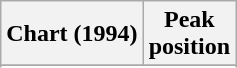<table class="wikitable sortable plainrowheaders" style="text-align:center">
<tr>
<th scope="col">Chart (1994)</th>
<th scope="col">Peak<br>position</th>
</tr>
<tr>
</tr>
<tr>
</tr>
</table>
